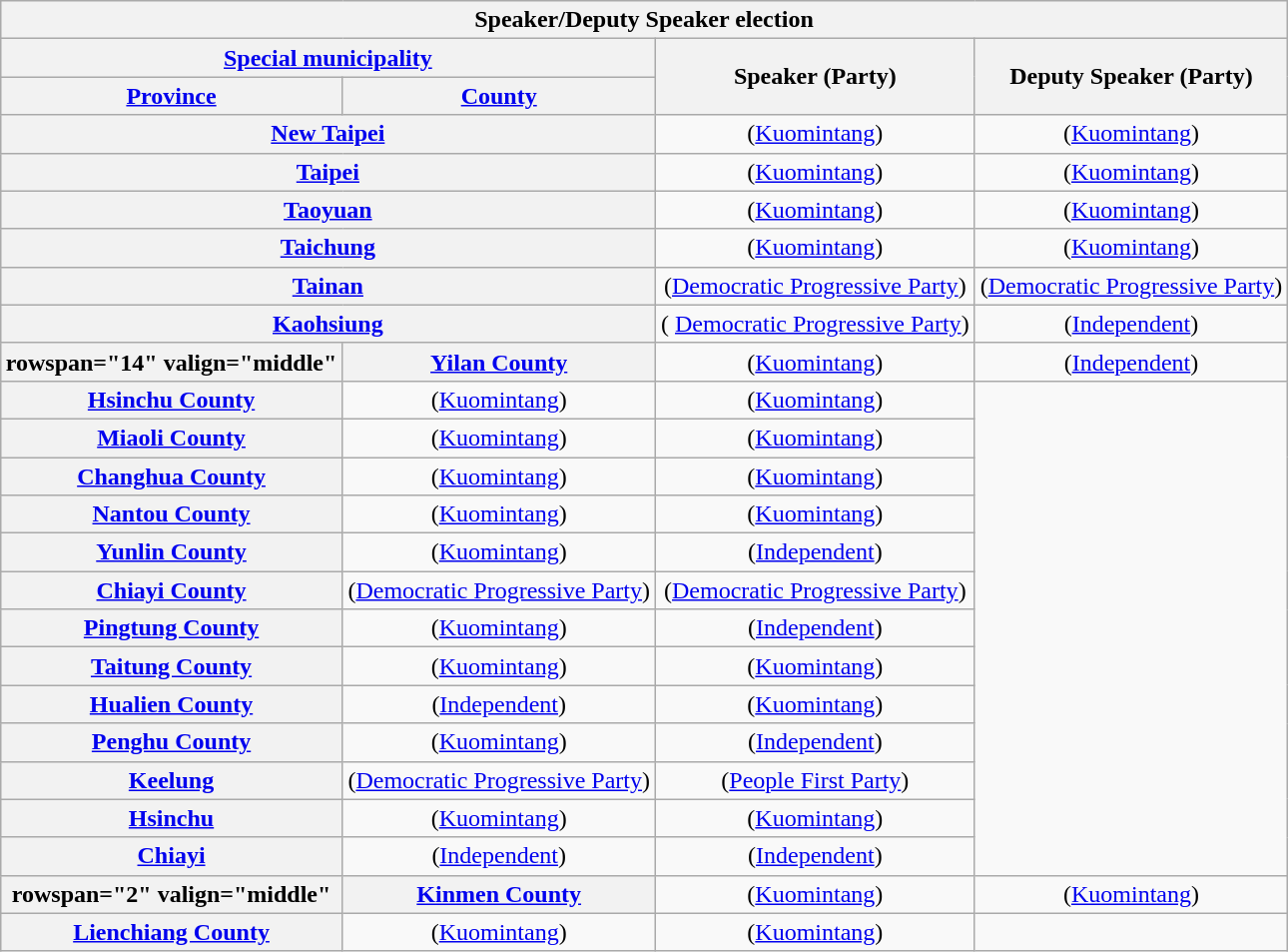<table class="wikitable" style="text-align:center; margin:auto">
<tr>
<th colspan="6" align="center">Speaker/Deputy Speaker election</th>
</tr>
<tr>
<th colspan="2" align="center"><a href='#'>Special municipality</a></th>
<th rowspan="2" align="center">Speaker (Party)</th>
<th rowspan="2" align="center">Deputy Speaker (Party)</th>
</tr>
<tr>
<th><a href='#'>Province</a></th>
<th><a href='#'>County</a></th>
</tr>
<tr>
<th colspan="2" align="center"><a href='#'>New Taipei</a></th>
<td> (<a href='#'>Kuomintang</a>)</td>
<td> (<a href='#'>Kuomintang</a>)</td>
</tr>
<tr>
<th colspan="2" align="center"><a href='#'>Taipei</a></th>
<td> (<a href='#'>Kuomintang</a>)</td>
<td> (<a href='#'>Kuomintang</a>)</td>
</tr>
<tr>
<th colspan="2" align="center"><a href='#'>Taoyuan</a></th>
<td> (<a href='#'>Kuomintang</a>)</td>
<td> (<a href='#'>Kuomintang</a>)</td>
</tr>
<tr>
<th colspan="2" align="center"><a href='#'>Taichung</a></th>
<td> (<a href='#'>Kuomintang</a>)</td>
<td> (<a href='#'>Kuomintang</a>)</td>
</tr>
<tr>
<th colspan="2" align="center"><a href='#'>Tainan</a></th>
<td> (<a href='#'>Democratic Progressive Party</a>)</td>
<td> (<a href='#'>Democratic Progressive Party</a>)</td>
</tr>
<tr>
<th colspan="2" align="center"><a href='#'>Kaohsiung</a></th>
<td> ( <a href='#'>Democratic Progressive Party</a>)</td>
<td> (<a href='#'>Independent</a>)</td>
</tr>
<tr>
<th>rowspan="14" valign="middle" </th>
<th align="center"><a href='#'>Yilan County</a></th>
<td> (<a href='#'>Kuomintang</a>)</td>
<td> (<a href='#'>Independent</a>)</td>
</tr>
<tr>
<th align="center"><a href='#'>Hsinchu County</a></th>
<td> (<a href='#'>Kuomintang</a>)</td>
<td> (<a href='#'>Kuomintang</a>)</td>
</tr>
<tr>
<th align="center"><a href='#'>Miaoli County</a></th>
<td> (<a href='#'>Kuomintang</a>)</td>
<td> (<a href='#'>Kuomintang</a>)</td>
</tr>
<tr>
<th align="center"><a href='#'>Changhua County</a></th>
<td> (<a href='#'>Kuomintang</a>)</td>
<td> (<a href='#'>Kuomintang</a>)</td>
</tr>
<tr>
<th align="center"><a href='#'>Nantou County</a></th>
<td> (<a href='#'>Kuomintang</a>)</td>
<td> (<a href='#'>Kuomintang</a>)</td>
</tr>
<tr>
<th align="center"><a href='#'>Yunlin County</a></th>
<td> (<a href='#'>Kuomintang</a>)</td>
<td> (<a href='#'>Independent</a>)</td>
</tr>
<tr>
<th align="center"><a href='#'>Chiayi County</a></th>
<td> (<a href='#'>Democratic Progressive Party</a>)</td>
<td> (<a href='#'>Democratic Progressive Party</a>)</td>
</tr>
<tr>
<th align="center"><a href='#'>Pingtung County</a></th>
<td> (<a href='#'>Kuomintang</a>)</td>
<td> (<a href='#'>Independent</a>)</td>
</tr>
<tr>
<th align="center"><a href='#'>Taitung County</a></th>
<td> (<a href='#'>Kuomintang</a>)</td>
<td> (<a href='#'>Kuomintang</a>)</td>
</tr>
<tr>
<th align="center"><a href='#'>Hualien County</a></th>
<td> (<a href='#'>Independent</a>)</td>
<td> (<a href='#'>Kuomintang</a>)</td>
</tr>
<tr>
<th align="center"><a href='#'>Penghu County</a></th>
<td> (<a href='#'>Kuomintang</a>)</td>
<td> (<a href='#'>Independent</a>)</td>
</tr>
<tr>
<th align="center"><a href='#'>Keelung</a></th>
<td> (<a href='#'>Democratic Progressive Party</a>)</td>
<td> (<a href='#'>People First Party</a>)</td>
</tr>
<tr>
<th align="center"><a href='#'>Hsinchu</a></th>
<td> (<a href='#'>Kuomintang</a>)</td>
<td> (<a href='#'>Kuomintang</a>)</td>
</tr>
<tr>
<th align="center"><a href='#'>Chiayi</a></th>
<td> (<a href='#'>Independent</a>)</td>
<td> (<a href='#'>Independent</a>)</td>
</tr>
<tr>
<th>rowspan="2" valign="middle" </th>
<th align="center"><a href='#'>Kinmen County</a></th>
<td> (<a href='#'>Kuomintang</a>)</td>
<td> (<a href='#'>Kuomintang</a>)</td>
</tr>
<tr>
<th align="center"><a href='#'>Lienchiang County</a></th>
<td> (<a href='#'>Kuomintang</a>)</td>
<td> (<a href='#'>Kuomintang</a>)</td>
</tr>
</table>
